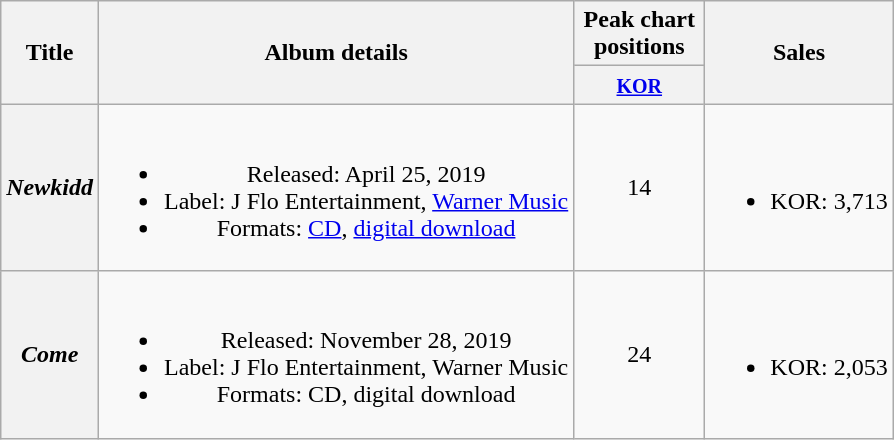<table class="wikitable plainrowheaders" style="text-align:center;">
<tr>
<th scope="col" rowspan="2">Title</th>
<th scope="col" rowspan="2">Album details</th>
<th scope="col" colspan="1" style="width:5em;">Peak chart positions</th>
<th scope="col" rowspan="2">Sales</th>
</tr>
<tr>
<th><small><a href='#'>KOR</a></small><br></th>
</tr>
<tr>
<th scope="row"><em>Newkidd</em></th>
<td><br><ul><li>Released: April 25, 2019</li><li>Label: J Flo Entertainment, <a href='#'>Warner Music</a></li><li>Formats: <a href='#'>CD</a>, <a href='#'>digital download</a></li></ul></td>
<td>14</td>
<td><br><ul><li>KOR: 3,713</li></ul></td>
</tr>
<tr>
<th scope="row"><em>Come</em></th>
<td><br><ul><li>Released: November 28, 2019</li><li>Label: J Flo Entertainment, Warner Music</li><li>Formats: CD, digital download</li></ul></td>
<td>24</td>
<td><br><ul><li>KOR: 2,053</li></ul></td>
</tr>
</table>
